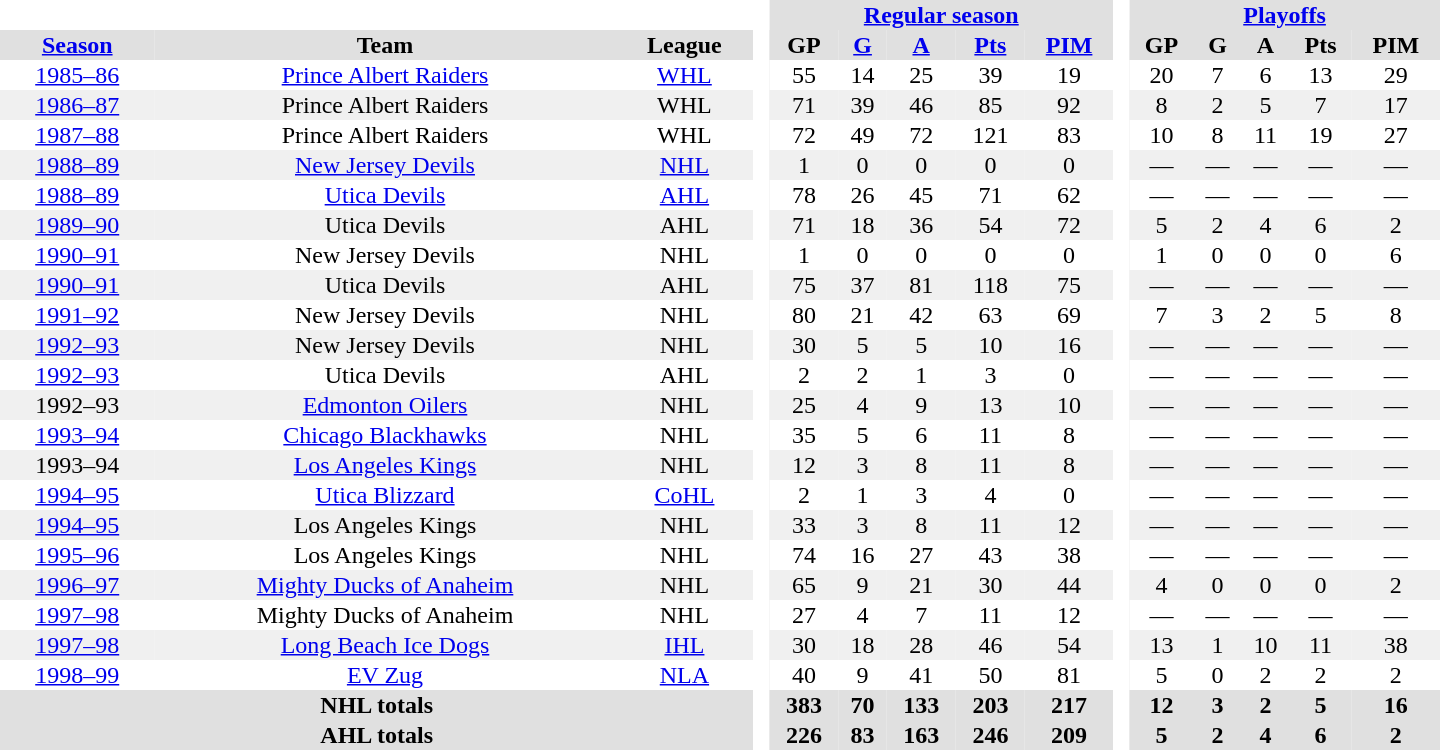<table border="0" cellpadding="1" cellspacing="0" style="text-align:center; width:60em">
<tr bgcolor="#e0e0e0">
<th colspan="3" bgcolor="#ffffff"> </th>
<th rowspan="99" bgcolor="#ffffff"> </th>
<th colspan="5"><a href='#'>Regular season</a></th>
<th rowspan="99" bgcolor="#ffffff"> </th>
<th colspan="5"><a href='#'>Playoffs</a></th>
</tr>
<tr bgcolor="#e0e0e0">
<th><a href='#'>Season</a></th>
<th>Team</th>
<th>League</th>
<th>GP</th>
<th><a href='#'>G</a></th>
<th><a href='#'>A</a></th>
<th><a href='#'>Pts</a></th>
<th><a href='#'>PIM</a></th>
<th>GP</th>
<th>G</th>
<th>A</th>
<th>Pts</th>
<th>PIM</th>
</tr>
<tr>
<td><a href='#'>1985–86</a></td>
<td><a href='#'>Prince Albert Raiders</a></td>
<td><a href='#'>WHL</a></td>
<td>55</td>
<td>14</td>
<td>25</td>
<td>39</td>
<td>19</td>
<td>20</td>
<td>7</td>
<td>6</td>
<td>13</td>
<td>29</td>
</tr>
<tr bgcolor="#f0f0f0">
<td><a href='#'>1986–87</a></td>
<td>Prince Albert Raiders</td>
<td>WHL</td>
<td>71</td>
<td>39</td>
<td>46</td>
<td>85</td>
<td>92</td>
<td>8</td>
<td>2</td>
<td>5</td>
<td>7</td>
<td>17</td>
</tr>
<tr>
<td><a href='#'>1987–88</a></td>
<td>Prince Albert Raiders</td>
<td>WHL</td>
<td>72</td>
<td>49</td>
<td>72</td>
<td>121</td>
<td>83</td>
<td>10</td>
<td>8</td>
<td>11</td>
<td>19</td>
<td>27</td>
</tr>
<tr bgcolor="#f0f0f0">
<td><a href='#'>1988–89</a></td>
<td><a href='#'>New Jersey Devils</a></td>
<td><a href='#'>NHL</a></td>
<td>1</td>
<td>0</td>
<td>0</td>
<td>0</td>
<td>0</td>
<td>—</td>
<td>—</td>
<td>—</td>
<td>—</td>
<td>—</td>
</tr>
<tr>
<td><a href='#'>1988–89</a></td>
<td><a href='#'>Utica Devils</a></td>
<td><a href='#'>AHL</a></td>
<td>78</td>
<td>26</td>
<td>45</td>
<td>71</td>
<td>62</td>
<td>—</td>
<td>—</td>
<td>—</td>
<td>—</td>
<td>—</td>
</tr>
<tr bgcolor="#f0f0f0">
<td><a href='#'>1989–90</a></td>
<td>Utica Devils</td>
<td>AHL</td>
<td>71</td>
<td>18</td>
<td>36</td>
<td>54</td>
<td>72</td>
<td>5</td>
<td>2</td>
<td>4</td>
<td>6</td>
<td>2</td>
</tr>
<tr>
<td><a href='#'>1990–91</a></td>
<td>New Jersey Devils</td>
<td>NHL</td>
<td>1</td>
<td>0</td>
<td>0</td>
<td>0</td>
<td>0</td>
<td>1</td>
<td>0</td>
<td>0</td>
<td>0</td>
<td>6</td>
</tr>
<tr bgcolor="#f0f0f0">
<td><a href='#'>1990–91</a></td>
<td>Utica Devils</td>
<td>AHL</td>
<td>75</td>
<td>37</td>
<td>81</td>
<td>118</td>
<td>75</td>
<td>—</td>
<td>—</td>
<td>—</td>
<td>—</td>
<td>—</td>
</tr>
<tr>
<td><a href='#'>1991–92</a></td>
<td>New Jersey Devils</td>
<td>NHL</td>
<td>80</td>
<td>21</td>
<td>42</td>
<td>63</td>
<td>69</td>
<td>7</td>
<td>3</td>
<td>2</td>
<td>5</td>
<td>8</td>
</tr>
<tr bgcolor="#f0f0f0">
<td><a href='#'>1992–93</a></td>
<td>New Jersey Devils</td>
<td>NHL</td>
<td>30</td>
<td>5</td>
<td>5</td>
<td>10</td>
<td>16</td>
<td>—</td>
<td>—</td>
<td>—</td>
<td>—</td>
<td>—</td>
</tr>
<tr>
<td><a href='#'>1992–93</a></td>
<td>Utica Devils</td>
<td>AHL</td>
<td>2</td>
<td>2</td>
<td>1</td>
<td>3</td>
<td>0</td>
<td>—</td>
<td>—</td>
<td>—</td>
<td>—</td>
<td>—</td>
</tr>
<tr bgcolor="#f0f0f0">
<td>1992–93</td>
<td><a href='#'>Edmonton Oilers</a></td>
<td>NHL</td>
<td>25</td>
<td>4</td>
<td>9</td>
<td>13</td>
<td>10</td>
<td>—</td>
<td>—</td>
<td>—</td>
<td>—</td>
<td>—</td>
</tr>
<tr>
<td><a href='#'>1993–94</a></td>
<td><a href='#'>Chicago Blackhawks</a></td>
<td>NHL</td>
<td>35</td>
<td>5</td>
<td>6</td>
<td>11</td>
<td>8</td>
<td>—</td>
<td>—</td>
<td>—</td>
<td>—</td>
<td>—</td>
</tr>
<tr bgcolor="#f0f0f0">
<td>1993–94</td>
<td><a href='#'>Los Angeles Kings</a></td>
<td>NHL</td>
<td>12</td>
<td>3</td>
<td>8</td>
<td>11</td>
<td>8</td>
<td>—</td>
<td>—</td>
<td>—</td>
<td>—</td>
<td>—</td>
</tr>
<tr>
<td><a href='#'>1994–95</a></td>
<td><a href='#'>Utica Blizzard</a></td>
<td><a href='#'>CoHL</a></td>
<td>2</td>
<td>1</td>
<td>3</td>
<td>4</td>
<td>0</td>
<td>—</td>
<td>—</td>
<td>—</td>
<td>—</td>
<td>—</td>
</tr>
<tr bgcolor="#f0f0f0">
<td><a href='#'>1994–95</a></td>
<td>Los Angeles Kings</td>
<td>NHL</td>
<td>33</td>
<td>3</td>
<td>8</td>
<td>11</td>
<td>12</td>
<td>—</td>
<td>—</td>
<td>—</td>
<td>—</td>
<td>—</td>
</tr>
<tr>
<td><a href='#'>1995–96</a></td>
<td>Los Angeles Kings</td>
<td>NHL</td>
<td>74</td>
<td>16</td>
<td>27</td>
<td>43</td>
<td>38</td>
<td>—</td>
<td>—</td>
<td>—</td>
<td>—</td>
<td>—</td>
</tr>
<tr bgcolor="#f0f0f0">
<td><a href='#'>1996–97</a></td>
<td><a href='#'>Mighty Ducks of Anaheim</a></td>
<td>NHL</td>
<td>65</td>
<td>9</td>
<td>21</td>
<td>30</td>
<td>44</td>
<td>4</td>
<td>0</td>
<td>0</td>
<td>0</td>
<td>2</td>
</tr>
<tr>
<td><a href='#'>1997–98</a></td>
<td>Mighty Ducks of Anaheim</td>
<td>NHL</td>
<td>27</td>
<td>4</td>
<td>7</td>
<td>11</td>
<td>12</td>
<td>—</td>
<td>—</td>
<td>—</td>
<td>—</td>
<td>—</td>
</tr>
<tr bgcolor="#f0f0f0">
<td><a href='#'>1997–98</a></td>
<td><a href='#'>Long Beach Ice Dogs</a></td>
<td><a href='#'>IHL</a></td>
<td>30</td>
<td>18</td>
<td>28</td>
<td>46</td>
<td>54</td>
<td>13</td>
<td>1</td>
<td>10</td>
<td>11</td>
<td>38</td>
</tr>
<tr>
<td><a href='#'>1998–99</a></td>
<td><a href='#'>EV Zug</a></td>
<td><a href='#'>NLA</a></td>
<td>40</td>
<td>9</td>
<td>41</td>
<td>50</td>
<td>81</td>
<td>5</td>
<td>0</td>
<td>2</td>
<td>2</td>
<td>2</td>
</tr>
<tr bgcolor="#e0e0e0">
<th colspan="3">NHL totals</th>
<th>383</th>
<th>70</th>
<th>133</th>
<th>203</th>
<th>217</th>
<th>12</th>
<th>3</th>
<th>2</th>
<th>5</th>
<th>16</th>
</tr>
<tr bgcolor="#e0e0e0">
<th colspan="3">AHL totals</th>
<th>226</th>
<th>83</th>
<th>163</th>
<th>246</th>
<th>209</th>
<th>5</th>
<th>2</th>
<th>4</th>
<th>6</th>
<th>2</th>
</tr>
</table>
